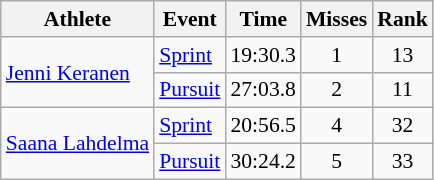<table class="wikitable" style="font-size:90%">
<tr>
<th>Athlete</th>
<th>Event</th>
<th>Time</th>
<th>Misses</th>
<th>Rank</th>
</tr>
<tr align=center>
<td align=left rowspan=2><a href='#'>Jenni Keranen</a></td>
<td align=left><a href='#'>Sprint</a></td>
<td>19:30.3</td>
<td>1</td>
<td>13</td>
</tr>
<tr align=center>
<td align=left><a href='#'>Pursuit</a></td>
<td>27:03.8</td>
<td>2</td>
<td>11</td>
</tr>
<tr align=center>
<td align=left rowspan=2><a href='#'>Saana Lahdelma</a></td>
<td align=left><a href='#'>Sprint</a></td>
<td>20:56.5</td>
<td>4</td>
<td>32</td>
</tr>
<tr align=center>
<td align=left><a href='#'>Pursuit</a></td>
<td>30:24.2</td>
<td>5</td>
<td>33</td>
</tr>
</table>
